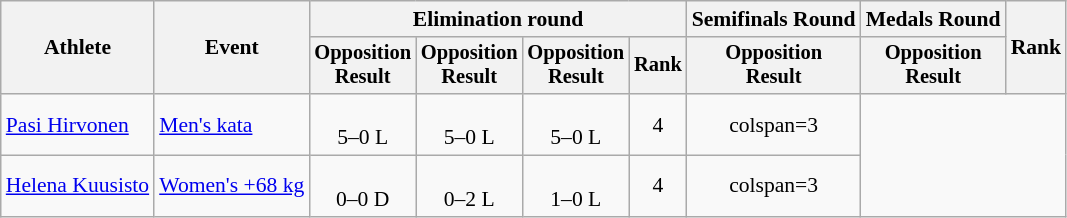<table class="wikitable" style="font-size:90%">
<tr>
<th rowspan="2">Athlete</th>
<th rowspan="2">Event</th>
<th colspan="4">Elimination round</th>
<th>Semifinals Round</th>
<th>Medals Round</th>
<th rowspan="2">Rank</th>
</tr>
<tr style="font-size:95%">
<th>Opposition <br> Result</th>
<th>Opposition <br> Result</th>
<th>Opposition <br> Result</th>
<th>Rank</th>
<th>Opposition <br> Result</th>
<th>Opposition <br> Result</th>
</tr>
<tr align=center>
<td align=left><a href='#'>Pasi Hirvonen</a></td>
<td align=left><a href='#'>Men's kata</a></td>
<td><br>5–0 L</td>
<td><br>5–0 L</td>
<td><br>5–0 L</td>
<td>4</td>
<td>colspan=3 </td>
</tr>
<tr align=center>
<td align=left><a href='#'>Helena Kuusisto</a></td>
<td align=left><a href='#'>Women's +68 kg</a></td>
<td><br>0–0 D</td>
<td><br>0–2 L</td>
<td><br>1–0 L</td>
<td>4</td>
<td>colspan=3 </td>
</tr>
</table>
